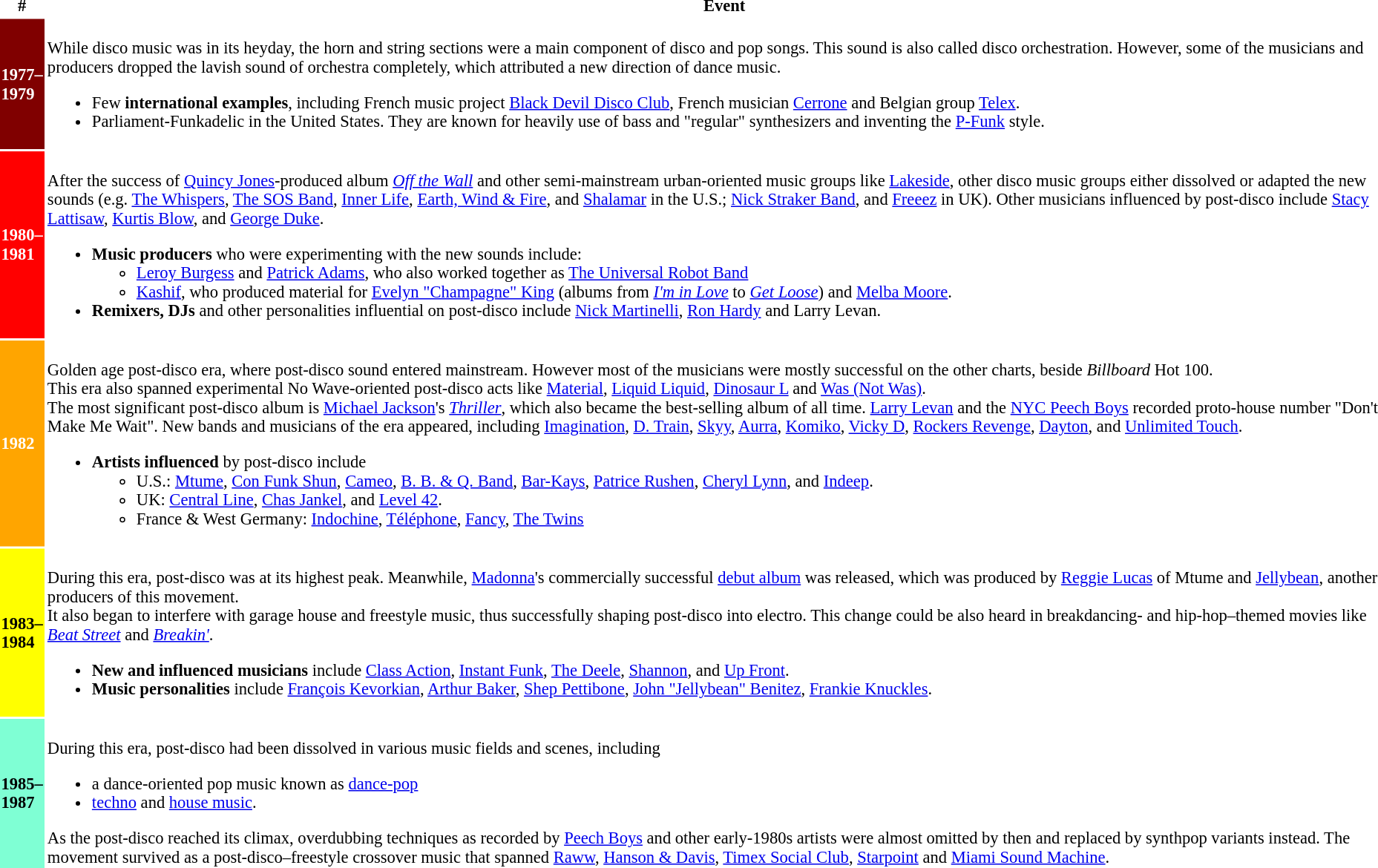<table ddbbbb style="font-size:94%">
<tr>
<th>#</th>
<th>Event</th>
</tr>
<tr>
<td style="background: maroon; color:white;"><strong>1977–<br>1979</strong></td>
<td><br>While disco music was in its heyday, the horn and string sections were a main component of disco and pop songs. This sound is also called disco orchestration. However, some of the musicians and producers dropped the lavish sound of orchestra completely, which attributed a new direction of dance music.<ul><li>Few <strong>international examples</strong>, including French music project <a href='#'>Black Devil Disco Club</a>, French musician <a href='#'>Cerrone</a> and Belgian group <a href='#'>Telex</a>.</li><li>Parliament-Funkadelic in the United States. They are known for heavily use of bass and "regular" synthesizers and inventing the <a href='#'>P-Funk</a> style.</li></ul></td>
</tr>
<tr>
<td style="background: red; color:white;"><strong>1980–<br>1981</strong></td>
<td><br>After the success of <a href='#'>Quincy Jones</a>-produced album <em><a href='#'>Off the Wall</a></em> and other semi-mainstream urban-oriented music groups like <a href='#'>Lakeside</a>, other disco music groups either dissolved or adapted the new sounds (e.g. <a href='#'>The Whispers</a>, <a href='#'>The SOS Band</a>, <a href='#'>Inner Life</a>, <a href='#'>Earth, Wind & Fire</a>, and <a href='#'>Shalamar</a> in the U.S.; <a href='#'>Nick Straker Band</a>, and <a href='#'>Freeez</a> in UK). Other musicians influenced by post-disco include <a href='#'>Stacy Lattisaw</a>, <a href='#'>Kurtis Blow</a>, and <a href='#'>George Duke</a>.<ul><li><strong>Music producers</strong> who were experimenting with the new sounds include:<ul><li><a href='#'>Leroy Burgess</a> and <a href='#'>Patrick Adams</a>, who also worked together as <a href='#'>The Universal Robot Band</a></li><li><a href='#'>Kashif</a>, who produced material for <a href='#'>Evelyn "Champagne" King</a> (albums from  <em><a href='#'>I'm in Love</a></em> to <em><a href='#'>Get Loose</a></em>) and <a href='#'>Melba Moore</a>.</li></ul></li><li><strong>Remixers, DJs</strong> and other personalities influential on post-disco include <a href='#'>Nick Martinelli</a>, <a href='#'>Ron Hardy</a> and Larry Levan.</li></ul></td>
</tr>
<tr>
<td style="background: orange; color:white;"><strong>1982</strong></td>
<td><br>Golden age post-disco era, where post-disco sound entered mainstream. However most of the musicians were mostly successful on the other charts, beside <em>Billboard</em> Hot 100.<br>This era also spanned experimental No Wave-oriented post-disco acts like <a href='#'>Material</a>, <a href='#'>Liquid Liquid</a>, <a href='#'>Dinosaur L</a> and <a href='#'>Was (Not Was)</a>.<br>The most significant post-disco album is <a href='#'>Michael Jackson</a>'s <em><a href='#'>Thriller</a></em>, which also became the best-selling album of all time. <a href='#'>Larry Levan</a> and the <a href='#'>NYC Peech Boys</a> recorded proto-house number "Don't Make Me Wait".  New bands and musicians of the era appeared, including <a href='#'>Imagination</a>, <a href='#'>D. Train</a>, <a href='#'>Skyy</a>, <a href='#'>Aurra</a>, <a href='#'>Komiko</a>, <a href='#'>Vicky D</a>, <a href='#'>Rockers Revenge</a>, <a href='#'>Dayton</a>, and <a href='#'>Unlimited Touch</a>.<ul><li><strong>Artists influenced</strong> by post-disco include<ul><li>U.S.: <a href='#'>Mtume</a>, <a href='#'>Con Funk Shun</a>, <a href='#'>Cameo</a>, <a href='#'>B. B. & Q. Band</a>, <a href='#'>Bar-Kays</a>, <a href='#'>Patrice Rushen</a>, <a href='#'>Cheryl Lynn</a>, and <a href='#'>Indeep</a>.</li><li>UK: <a href='#'>Central Line</a>, <a href='#'>Chas Jankel</a>, and <a href='#'>Level 42</a>.</li><li>France & West Germany: <a href='#'>Indochine</a>, <a href='#'>Téléphone</a>, <a href='#'>Fancy</a>, <a href='#'>The Twins</a></li></ul></li></ul></td>
</tr>
<tr>
<td style="background: #FFFF00; color:black;"><strong>1983–<br>1984</strong></td>
<td><br>During this era, post-disco was at its highest peak. Meanwhile, <a href='#'>Madonna</a>'s commercially successful <a href='#'>debut album</a> was released, which was produced by <a href='#'>Reggie Lucas</a> of Mtume and <a href='#'>Jellybean</a>, another producers of this movement.<br>It also began to interfere with garage house and freestyle music, thus successfully shaping post-disco into electro. This change could be also heard in breakdancing- and hip-hop–themed movies like <em><a href='#'>Beat Street</a></em> and <em><a href='#'>Breakin'</a></em>.<ul><li><strong>New and influenced musicians</strong> include <a href='#'>Class Action</a>, <a href='#'>Instant Funk</a>, <a href='#'>The Deele</a>, <a href='#'>Shannon</a>, and <a href='#'>Up Front</a>.</li><li><strong>Music personalities</strong> include <a href='#'>François Kevorkian</a>, <a href='#'>Arthur Baker</a>, <a href='#'>Shep Pettibone</a>, <a href='#'>John "Jellybean" Benitez</a>, <a href='#'>Frankie Knuckles</a>.</li></ul></td>
</tr>
<tr>
<td style="background: aquamarine; color:black;"><strong>1985–<br>1987</strong></td>
<td><br>During this era, post-disco had been dissolved in various music fields and scenes, including<ul><li>a dance-oriented pop music known as <a href='#'>dance-pop</a></li><li><a href='#'>techno</a> and <a href='#'>house music</a>.</li></ul>As the post-disco reached its climax, overdubbing techniques as recorded by <a href='#'>Peech Boys</a>  and other early-1980s artists were almost omitted by then and replaced by synthpop variants instead. The movement survived as a post-disco–freestyle crossover music that spanned <a href='#'>Raww</a>, <a href='#'>Hanson & Davis</a>, <a href='#'>Timex Social Club</a>, <a href='#'>Starpoint</a> and <a href='#'>Miami Sound Machine</a>.</td>
</tr>
<tr>
</tr>
</table>
